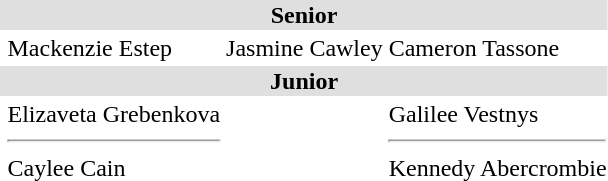<table>
<tr bgcolor="DFDFDF">
<td colspan="4" align="center"><strong>Senior</strong></td>
</tr>
<tr>
<th scope=row style="text-align:left"></th>
<td>Mackenzie Estep</td>
<td>Jasmine Cawley</td>
<td>Cameron Tassone</td>
</tr>
<tr bgcolor="DFDFDF">
<td colspan="4" align="center"><strong>Junior</strong></td>
</tr>
<tr>
<th scope=row style="text-align:left"></th>
<td>Elizaveta Grebenkova<hr>Caylee Cain</td>
<td></td>
<td>Galilee Vestnys<hr>Kennedy Abercrombie</td>
</tr>
</table>
